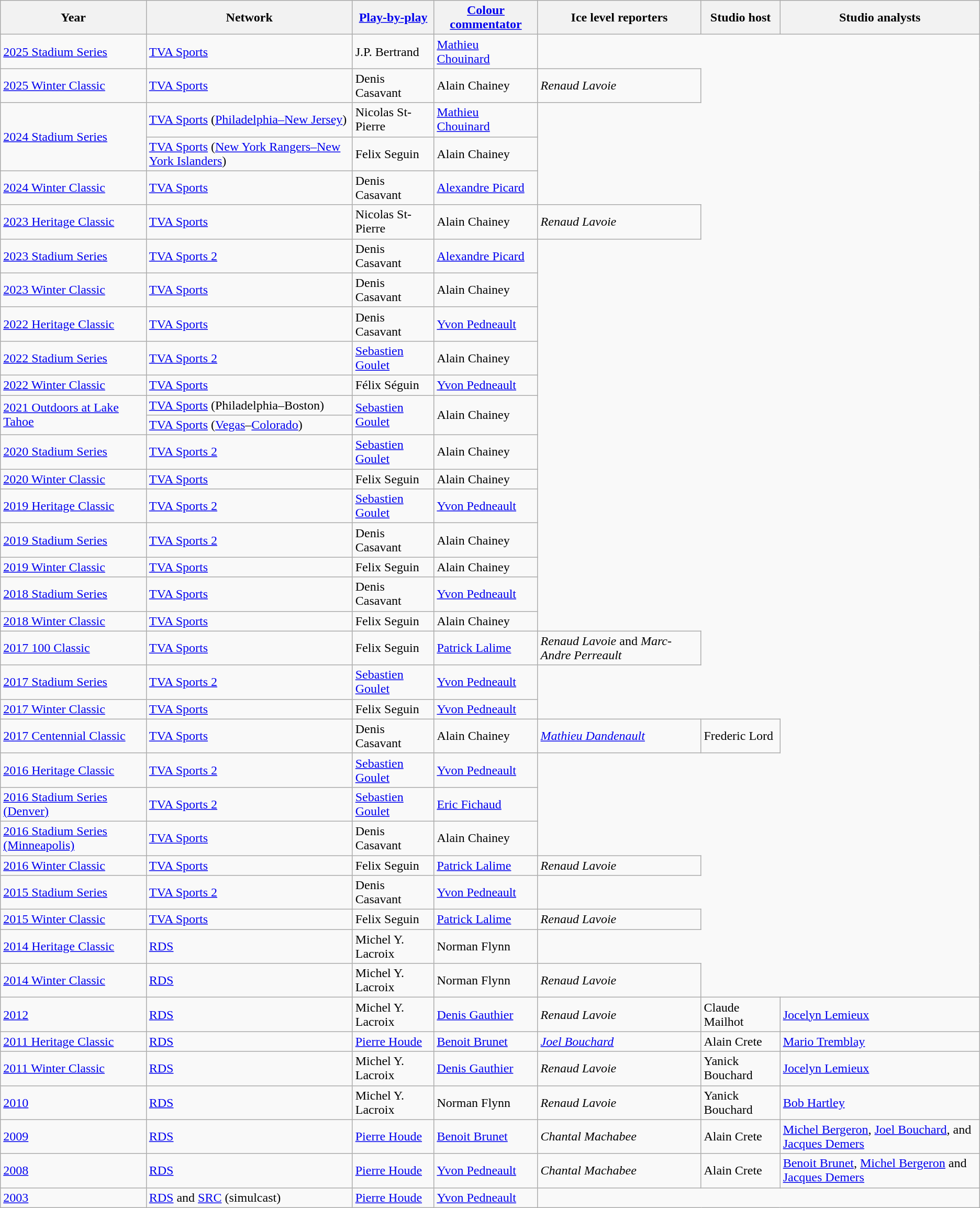<table class="wikitable">
<tr>
<th>Year</th>
<th>Network</th>
<th><a href='#'>Play-by-play</a></th>
<th><a href='#'>Colour commentator</a></th>
<th>Ice level reporters</th>
<th>Studio host</th>
<th>Studio analysts</th>
</tr>
<tr>
<td><a href='#'>2025 Stadium Series</a></td>
<td><a href='#'>TVA Sports</a></td>
<td>J.P. Bertrand</td>
<td><a href='#'>Mathieu Chouinard</a></td>
</tr>
<tr>
<td><a href='#'>2025 Winter Classic</a></td>
<td><a href='#'>TVA Sports</a></td>
<td>Denis Casavant</td>
<td>Alain Chainey</td>
<td><em>Renaud Lavoie</em></td>
</tr>
<tr>
<td rowspan="2"><a href='#'>2024 Stadium Series</a></td>
<td><a href='#'>TVA Sports</a> (<a href='#'>Philadelphia–New Jersey</a>)</td>
<td>Nicolas St-Pierre</td>
<td><a href='#'>Mathieu Chouinard</a></td>
</tr>
<tr>
<td><a href='#'>TVA Sports</a> (<a href='#'>New York Rangers–New York Islanders</a>)</td>
<td>Felix Seguin</td>
<td>Alain Chainey</td>
</tr>
<tr>
<td><a href='#'>2024 Winter Classic</a></td>
<td><a href='#'>TVA Sports</a></td>
<td>Denis Casavant</td>
<td><a href='#'>Alexandre Picard</a></td>
</tr>
<tr>
<td><a href='#'>2023 Heritage Classic</a></td>
<td><a href='#'>TVA Sports</a></td>
<td>Nicolas St-Pierre</td>
<td>Alain Chainey</td>
<td><em>Renaud Lavoie</em></td>
</tr>
<tr>
<td><a href='#'>2023 Stadium Series</a></td>
<td><a href='#'>TVA Sports 2</a></td>
<td>Denis Casavant</td>
<td><a href='#'>Alexandre Picard</a></td>
</tr>
<tr>
<td><a href='#'>2023 Winter Classic</a></td>
<td><a href='#'>TVA Sports</a></td>
<td>Denis Casavant</td>
<td>Alain Chainey</td>
</tr>
<tr>
<td><a href='#'>2022 Heritage Classic</a></td>
<td><a href='#'>TVA Sports</a></td>
<td>Denis Casavant</td>
<td><a href='#'>Yvon Pedneault</a></td>
</tr>
<tr>
<td><a href='#'>2022 Stadium Series</a></td>
<td><a href='#'>TVA Sports 2</a></td>
<td><a href='#'>Sebastien Goulet</a></td>
<td>Alain Chainey</td>
</tr>
<tr>
<td><a href='#'>2022 Winter Classic</a></td>
<td><a href='#'>TVA Sports</a></td>
<td>Félix Séguin</td>
<td><a href='#'>Yvon Pedneault</a></td>
</tr>
<tr>
<td rowspan="2"><a href='#'>2021 Outdoors at Lake Tahoe</a></td>
<td><a href='#'>TVA Sports</a> (Philadelphia–Boston)</td>
<td rowspan="2"><a href='#'>Sebastien Goulet</a></td>
<td rowspan="2">Alain Chainey</td>
</tr>
<tr>
<td><a href='#'>TVA Sports</a> (<a href='#'>Vegas</a>–<a href='#'>Colorado</a>)</td>
</tr>
<tr>
<td><a href='#'>2020 Stadium Series</a></td>
<td><a href='#'>TVA Sports 2</a></td>
<td><a href='#'>Sebastien Goulet</a></td>
<td>Alain Chainey</td>
</tr>
<tr>
<td><a href='#'>2020 Winter Classic</a></td>
<td><a href='#'>TVA Sports</a></td>
<td>Felix Seguin</td>
<td>Alain Chainey</td>
</tr>
<tr>
<td><a href='#'>2019 Heritage Classic</a></td>
<td><a href='#'>TVA Sports 2</a></td>
<td><a href='#'>Sebastien Goulet</a></td>
<td><a href='#'>Yvon Pedneault</a></td>
</tr>
<tr>
<td><a href='#'>2019 Stadium Series</a></td>
<td><a href='#'>TVA Sports 2</a></td>
<td>Denis Casavant</td>
<td>Alain Chainey</td>
</tr>
<tr>
<td><a href='#'>2019 Winter Classic</a></td>
<td><a href='#'>TVA Sports</a></td>
<td>Felix Seguin</td>
<td>Alain Chainey</td>
</tr>
<tr>
<td><a href='#'>2018 Stadium Series</a></td>
<td><a href='#'>TVA Sports</a></td>
<td>Denis Casavant</td>
<td><a href='#'>Yvon Pedneault</a></td>
</tr>
<tr>
<td><a href='#'>2018 Winter Classic</a></td>
<td><a href='#'>TVA Sports</a></td>
<td>Felix Seguin</td>
<td>Alain Chainey</td>
</tr>
<tr>
<td><a href='#'>2017 100 Classic</a></td>
<td><a href='#'>TVA Sports</a></td>
<td>Felix Seguin</td>
<td><a href='#'>Patrick Lalime</a></td>
<td><em>Renaud Lavoie</em> and <em>Marc-Andre Perreault</em></td>
</tr>
<tr>
<td><a href='#'>2017 Stadium Series</a></td>
<td><a href='#'>TVA Sports 2</a></td>
<td><a href='#'>Sebastien Goulet</a></td>
<td><a href='#'>Yvon Pedneault</a></td>
</tr>
<tr>
<td><a href='#'>2017 Winter Classic</a></td>
<td><a href='#'>TVA Sports</a></td>
<td>Felix Seguin</td>
<td><a href='#'>Yvon Pedneault</a></td>
</tr>
<tr>
<td><a href='#'>2017 Centennial Classic</a></td>
<td><a href='#'>TVA Sports</a></td>
<td>Denis Casavant</td>
<td>Alain Chainey</td>
<td><em><a href='#'>Mathieu Dandenault</a></em></td>
<td>Frederic Lord</td>
</tr>
<tr>
<td><a href='#'>2016 Heritage Classic</a></td>
<td><a href='#'>TVA Sports 2</a></td>
<td><a href='#'>Sebastien Goulet</a></td>
<td><a href='#'>Yvon Pedneault</a></td>
</tr>
<tr>
<td><a href='#'>2016 Stadium Series (Denver)</a></td>
<td><a href='#'>TVA Sports 2</a></td>
<td><a href='#'>Sebastien Goulet</a></td>
<td><a href='#'>Eric Fichaud</a></td>
</tr>
<tr>
<td><a href='#'>2016 Stadium Series (Minneapolis)</a></td>
<td><a href='#'>TVA Sports</a></td>
<td>Denis Casavant</td>
<td>Alain Chainey</td>
</tr>
<tr>
<td><a href='#'>2016 Winter Classic</a></td>
<td><a href='#'>TVA Sports</a></td>
<td>Felix Seguin</td>
<td><a href='#'>Patrick Lalime</a></td>
<td><em>Renaud Lavoie</em></td>
</tr>
<tr>
<td><a href='#'>2015 Stadium Series</a></td>
<td><a href='#'>TVA Sports 2</a></td>
<td>Denis Casavant</td>
<td><a href='#'>Yvon Pedneault</a></td>
</tr>
<tr>
<td><a href='#'>2015 Winter Classic</a></td>
<td><a href='#'>TVA Sports</a></td>
<td>Felix Seguin</td>
<td><a href='#'>Patrick Lalime</a></td>
<td><em>Renaud Lavoie</em></td>
</tr>
<tr>
<td><a href='#'>2014 Heritage Classic</a></td>
<td><a href='#'>RDS</a></td>
<td>Michel Y. Lacroix</td>
<td>Norman Flynn</td>
</tr>
<tr>
<td><a href='#'>2014 Winter Classic</a></td>
<td><a href='#'>RDS</a></td>
<td>Michel Y. Lacroix</td>
<td>Norman Flynn</td>
<td><em>Renaud Lavoie</em></td>
</tr>
<tr>
<td><a href='#'>2012</a></td>
<td><a href='#'>RDS</a></td>
<td>Michel Y. Lacroix</td>
<td><a href='#'>Denis Gauthier</a></td>
<td><em>Renaud Lavoie</em></td>
<td>Claude Mailhot</td>
<td><a href='#'>Jocelyn Lemieux</a></td>
</tr>
<tr>
<td><a href='#'>2011 Heritage Classic</a></td>
<td><a href='#'>RDS</a></td>
<td><a href='#'>Pierre Houde</a></td>
<td><a href='#'>Benoit Brunet</a></td>
<td><em><a href='#'>Joel Bouchard</a></em></td>
<td>Alain Crete</td>
<td><a href='#'>Mario Tremblay</a></td>
</tr>
<tr>
<td><a href='#'>2011 Winter Classic</a></td>
<td><a href='#'>RDS</a></td>
<td>Michel Y. Lacroix</td>
<td><a href='#'>Denis Gauthier</a></td>
<td><em>Renaud Lavoie</em></td>
<td>Yanick Bouchard</td>
<td><a href='#'>Jocelyn Lemieux</a></td>
</tr>
<tr>
<td><a href='#'>2010</a></td>
<td><a href='#'>RDS</a></td>
<td>Michel Y. Lacroix</td>
<td>Norman Flynn</td>
<td><em>Renaud Lavoie</em></td>
<td>Yanick Bouchard</td>
<td><a href='#'>Bob Hartley</a></td>
</tr>
<tr>
<td><a href='#'>2009</a></td>
<td><a href='#'>RDS</a></td>
<td><a href='#'>Pierre Houde</a></td>
<td><a href='#'>Benoit Brunet</a></td>
<td><em>Chantal Machabee</em></td>
<td>Alain Crete</td>
<td><a href='#'>Michel Bergeron</a>, <a href='#'>Joel Bouchard</a>, and <a href='#'>Jacques Demers</a></td>
</tr>
<tr>
<td><a href='#'>2008</a></td>
<td><a href='#'>RDS</a></td>
<td><a href='#'>Pierre Houde</a></td>
<td><a href='#'>Yvon Pedneault</a></td>
<td><em>Chantal Machabee</em></td>
<td>Alain Crete</td>
<td><a href='#'>Benoit Brunet</a>, <a href='#'>Michel Bergeron</a> and <a href='#'>Jacques Demers</a></td>
</tr>
<tr>
<td><a href='#'>2003</a></td>
<td><a href='#'>RDS</a> and <a href='#'>SRC</a> (simulcast)</td>
<td><a href='#'>Pierre Houde</a></td>
<td><a href='#'>Yvon Pedneault</a></td>
</tr>
</table>
